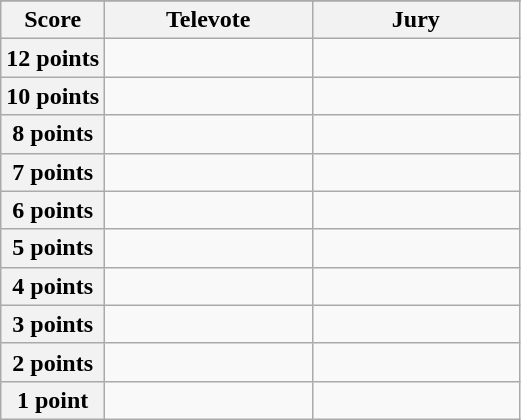<table class="wikitable">
<tr>
</tr>
<tr>
<th scope="col" width="20%">Score</th>
<th scope="col" width="40%">Televote</th>
<th scope="col" width="40%">Jury</th>
</tr>
<tr>
<th scope="row">12 points</th>
<td></td>
<td></td>
</tr>
<tr>
<th scope="row">10 points</th>
<td></td>
<td></td>
</tr>
<tr>
<th scope="row">8 points</th>
<td></td>
<td></td>
</tr>
<tr>
<th scope="row">7 points</th>
<td></td>
<td></td>
</tr>
<tr>
<th scope="row">6 points</th>
<td></td>
<td></td>
</tr>
<tr>
<th scope="row">5 points</th>
<td></td>
<td></td>
</tr>
<tr>
<th scope="row">4 points</th>
<td></td>
<td></td>
</tr>
<tr>
<th scope="row">3 points</th>
<td></td>
<td></td>
</tr>
<tr>
<th scope="row">2 points</th>
<td></td>
<td></td>
</tr>
<tr>
<th scope="row">1 point</th>
<td></td>
<td></td>
</tr>
</table>
